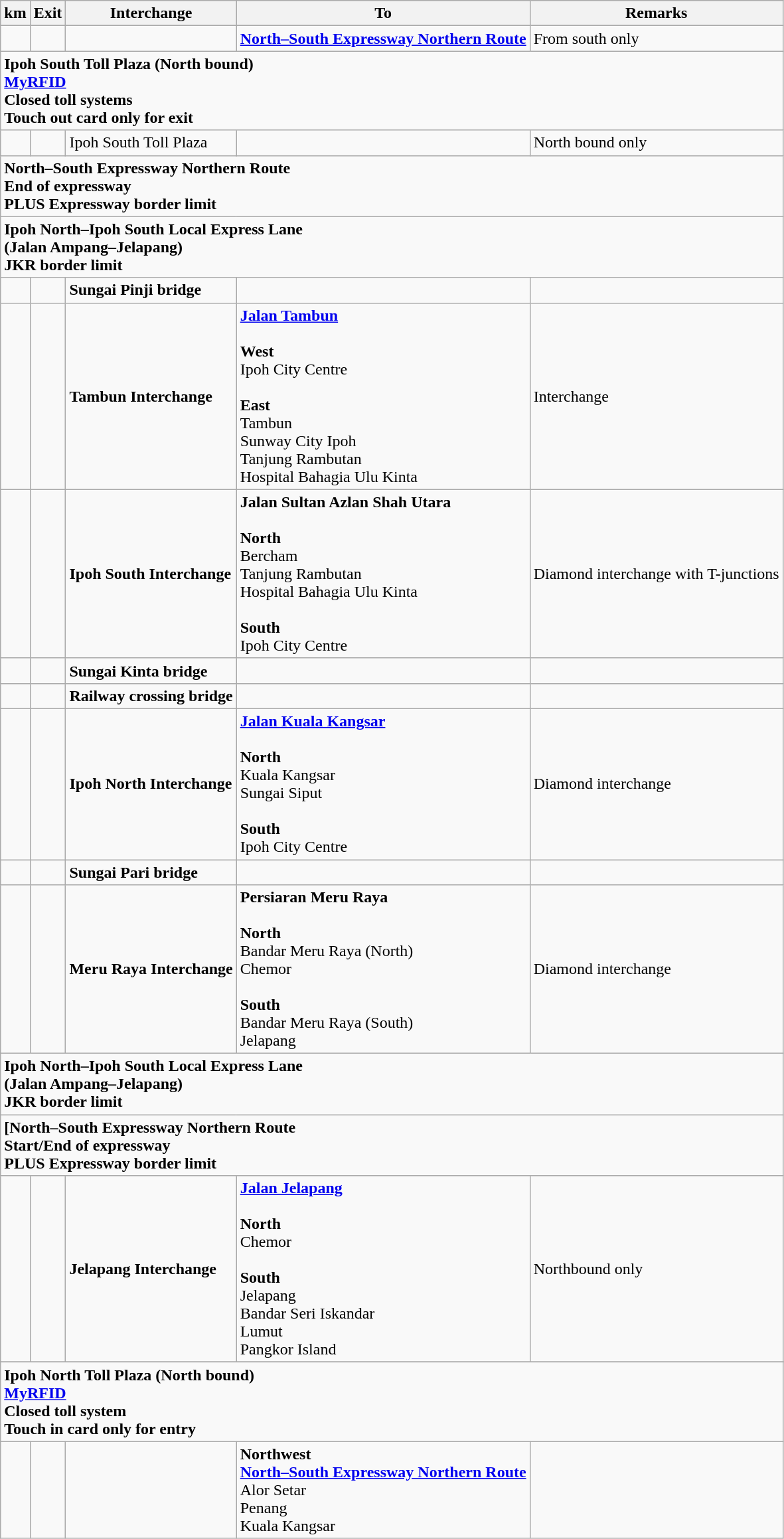<table class="wikitable">
<tr>
<th>km</th>
<th>Exit</th>
<th>Interchange</th>
<th>To</th>
<th>Remarks</th>
</tr>
<tr>
<td></td>
<td></td>
<td></td>
<td>  <strong><a href='#'>North–South Expressway Northern Route</a></strong></td>
<td>From south only</td>
</tr>
<tr>
<td style="width:600px" colspan="6" style="text-align:center; background:green;"><strong><span>Ipoh South Toll Plaza (North bound)<br> <a href='#'><span>My</span><span>RFID</span></a> <br>Closed toll systems<br>Touch out card only for exit</span></strong></td>
</tr>
<tr>
<td></td>
<td></td>
<td> Ipoh South Toll Plaza</td>
<td>   </td>
<td>North bound only</td>
</tr>
<tr>
<td style="width:600px" colspan="6" style="text-align:center; background:green;"><strong><span>  North–South Expressway Northern Route<br>End of expressway<br>PLUS Expressway border limit</span></strong></td>
</tr>
<tr>
<td style="width:600px" colspan="6" style="text-align:center; background:blue;"><strong><span> Ipoh North–Ipoh South Local Express Lane<br>(Jalan Ampang–Jelapang)<br>JKR border limit</span></strong></td>
</tr>
<tr>
<td></td>
<td></td>
<td><strong>Sungai Pinji bridge</strong></td>
<td></td>
<td></td>
</tr>
<tr>
<td></td>
<td></td>
<td><strong>Tambun Interchange</strong></td>
<td> <strong><a href='#'>Jalan Tambun</a></strong><br><br><strong>West</strong><br>Ipoh City Centre<br><br><strong>East</strong><br>Tambun<br>Sunway City Ipoh<br>Tanjung Rambutan<br>Hospital Bahagia Ulu Kinta </td>
<td>Interchange</td>
</tr>
<tr>
<td></td>
<td></td>
<td><strong>Ipoh South Interchange</strong></td>
<td><strong>Jalan Sultan Azlan Shah Utara</strong><br><br><strong>North</strong><br>Bercham<br>Tanjung Rambutan<br>Hospital Bahagia Ulu Kinta <br><br><strong>South </strong><br>Ipoh City Centre</td>
<td>Diamond interchange with T-junctions</td>
</tr>
<tr>
<td></td>
<td></td>
<td><strong>Sungai Kinta bridge</strong></td>
<td></td>
<td></td>
</tr>
<tr>
<td></td>
<td></td>
<td><strong>Railway crossing bridge</strong></td>
<td></td>
<td></td>
</tr>
<tr>
<td></td>
<td></td>
<td><strong>Ipoh North Interchange</strong></td>
<td> <strong><a href='#'>Jalan Kuala Kangsar</a></strong><br><br><strong>North</strong><br> Kuala Kangsar<br> Sungai Siput<br><br><strong>South </strong><br> Ipoh City Centre</td>
<td>Diamond interchange</td>
</tr>
<tr>
<td></td>
<td></td>
<td><strong>Sungai Pari bridge</strong></td>
<td></td>
<td></td>
</tr>
<tr>
<td></td>
<td></td>
<td><strong>Meru Raya Interchange</strong></td>
<td><strong>Persiaran Meru Raya</strong><br><br><strong>North</strong><br>Bandar Meru Raya (North)<br>Chemor<br><br><strong>South </strong><br>Bandar Meru Raya (South)<br>Jelapang</td>
<td>Diamond interchange</td>
</tr>
<tr>
<td style="width:600px" colspan="6" style="text-align:center; background:blue;"><strong><span> Ipoh North–Ipoh South Local Express Lane<br>(Jalan Ampang–Jelapang)<br>JKR border limit</span></strong></td>
</tr>
<tr>
<td style="width:600px" colspan="6" style="text-align:center; background:green;"><strong><span>  [North–South Expressway Northern Route<br>Start/End of expressway<br>PLUS Expressway border limit</span></strong></td>
</tr>
<tr>
<td></td>
<td></td>
<td><strong>Jelapang Interchange</strong></td>
<td> <strong><a href='#'>Jalan Jelapang</a></strong><br><br><strong>North</strong><br>Chemor<br><br><strong>South </strong><br>Jelapang<br>Bandar Seri Iskandar<br>Lumut<br>Pangkor Island</td>
<td>Northbound only</td>
</tr>
<tr>
</tr>
<tr>
<td style="width:600px" colspan="6" style="text-align:center; background:green;"><strong><span>Ipoh North Toll Plaza (North bound)<br>  <a href='#'><span>My</span><span>RFID</span></a><br>Closed toll system<br>Touch in card only for entry</span></strong></td>
</tr>
<tr>
<td></td>
<td></td>
<td></td>
<td><strong>Northwest</strong><br>  <strong><a href='#'>North–South Expressway Northern Route</a></strong><br>Alor Setar<br>Penang<br>Kuala Kangsar</td>
<td></td>
</tr>
</table>
